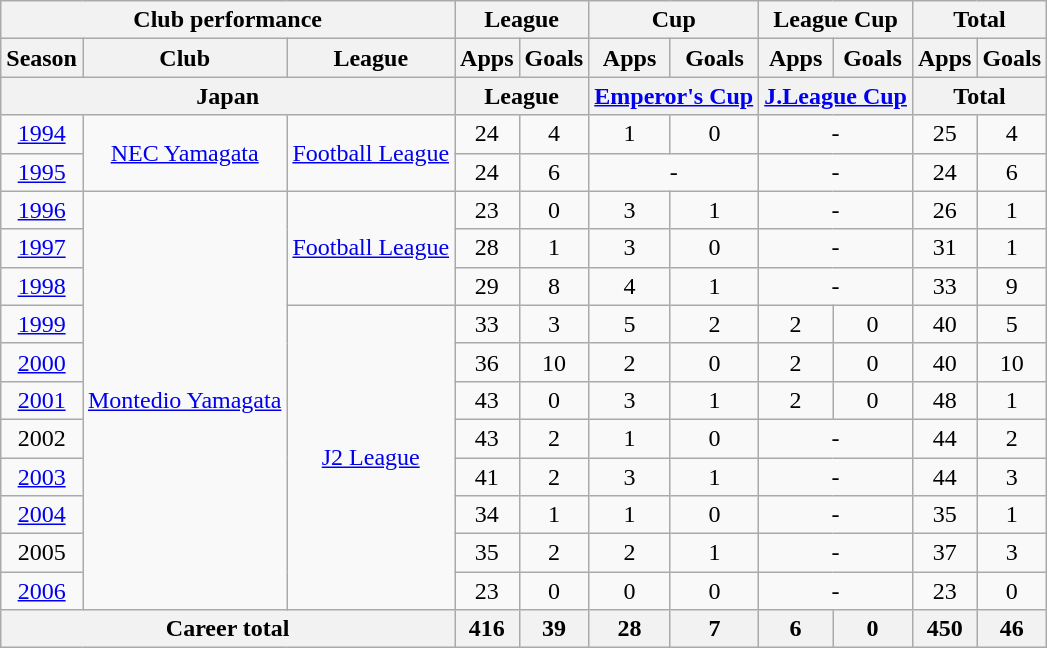<table class="wikitable" style="text-align:center">
<tr>
<th colspan=3>Club performance</th>
<th colspan=2>League</th>
<th colspan=2>Cup</th>
<th colspan=2>League Cup</th>
<th colspan=2>Total</th>
</tr>
<tr>
<th>Season</th>
<th>Club</th>
<th>League</th>
<th>Apps</th>
<th>Goals</th>
<th>Apps</th>
<th>Goals</th>
<th>Apps</th>
<th>Goals</th>
<th>Apps</th>
<th>Goals</th>
</tr>
<tr>
<th colspan=3>Japan</th>
<th colspan=2>League</th>
<th colspan=2><a href='#'>Emperor's Cup</a></th>
<th colspan=2><a href='#'>J.League Cup</a></th>
<th colspan=2>Total</th>
</tr>
<tr>
<td><a href='#'>1994</a></td>
<td rowspan="2"><a href='#'>NEC Yamagata</a></td>
<td rowspan="2"><a href='#'>Football League</a></td>
<td>24</td>
<td>4</td>
<td>1</td>
<td>0</td>
<td colspan="2">-</td>
<td>25</td>
<td>4</td>
</tr>
<tr>
<td><a href='#'>1995</a></td>
<td>24</td>
<td>6</td>
<td colspan="2">-</td>
<td colspan="2">-</td>
<td>24</td>
<td>6</td>
</tr>
<tr>
<td><a href='#'>1996</a></td>
<td rowspan="11"><a href='#'>Montedio Yamagata</a></td>
<td rowspan="3"><a href='#'>Football League</a></td>
<td>23</td>
<td>0</td>
<td>3</td>
<td>1</td>
<td colspan="2">-</td>
<td>26</td>
<td>1</td>
</tr>
<tr>
<td><a href='#'>1997</a></td>
<td>28</td>
<td>1</td>
<td>3</td>
<td>0</td>
<td colspan="2">-</td>
<td>31</td>
<td>1</td>
</tr>
<tr>
<td><a href='#'>1998</a></td>
<td>29</td>
<td>8</td>
<td>4</td>
<td>1</td>
<td colspan="2">-</td>
<td>33</td>
<td>9</td>
</tr>
<tr>
<td><a href='#'>1999</a></td>
<td rowspan="8"><a href='#'>J2 League</a></td>
<td>33</td>
<td>3</td>
<td>5</td>
<td>2</td>
<td>2</td>
<td>0</td>
<td>40</td>
<td>5</td>
</tr>
<tr>
<td><a href='#'>2000</a></td>
<td>36</td>
<td>10</td>
<td>2</td>
<td>0</td>
<td>2</td>
<td>0</td>
<td>40</td>
<td>10</td>
</tr>
<tr>
<td><a href='#'>2001</a></td>
<td>43</td>
<td>0</td>
<td>3</td>
<td>1</td>
<td>2</td>
<td>0</td>
<td>48</td>
<td>1</td>
</tr>
<tr>
<td>2002</td>
<td>43</td>
<td>2</td>
<td>1</td>
<td>0</td>
<td colspan="2">-</td>
<td>44</td>
<td>2</td>
</tr>
<tr>
<td><a href='#'>2003</a></td>
<td>41</td>
<td>2</td>
<td>3</td>
<td>1</td>
<td colspan="2">-</td>
<td>44</td>
<td>3</td>
</tr>
<tr>
<td><a href='#'>2004</a></td>
<td>34</td>
<td>1</td>
<td>1</td>
<td>0</td>
<td colspan="2">-</td>
<td>35</td>
<td>1</td>
</tr>
<tr>
<td>2005</td>
<td>35</td>
<td>2</td>
<td>2</td>
<td>1</td>
<td colspan="2">-</td>
<td>37</td>
<td>3</td>
</tr>
<tr>
<td><a href='#'>2006</a></td>
<td>23</td>
<td>0</td>
<td>0</td>
<td>0</td>
<td colspan="2">-</td>
<td>23</td>
<td>0</td>
</tr>
<tr>
<th colspan=3>Career total</th>
<th>416</th>
<th>39</th>
<th>28</th>
<th>7</th>
<th>6</th>
<th>0</th>
<th>450</th>
<th>46</th>
</tr>
</table>
